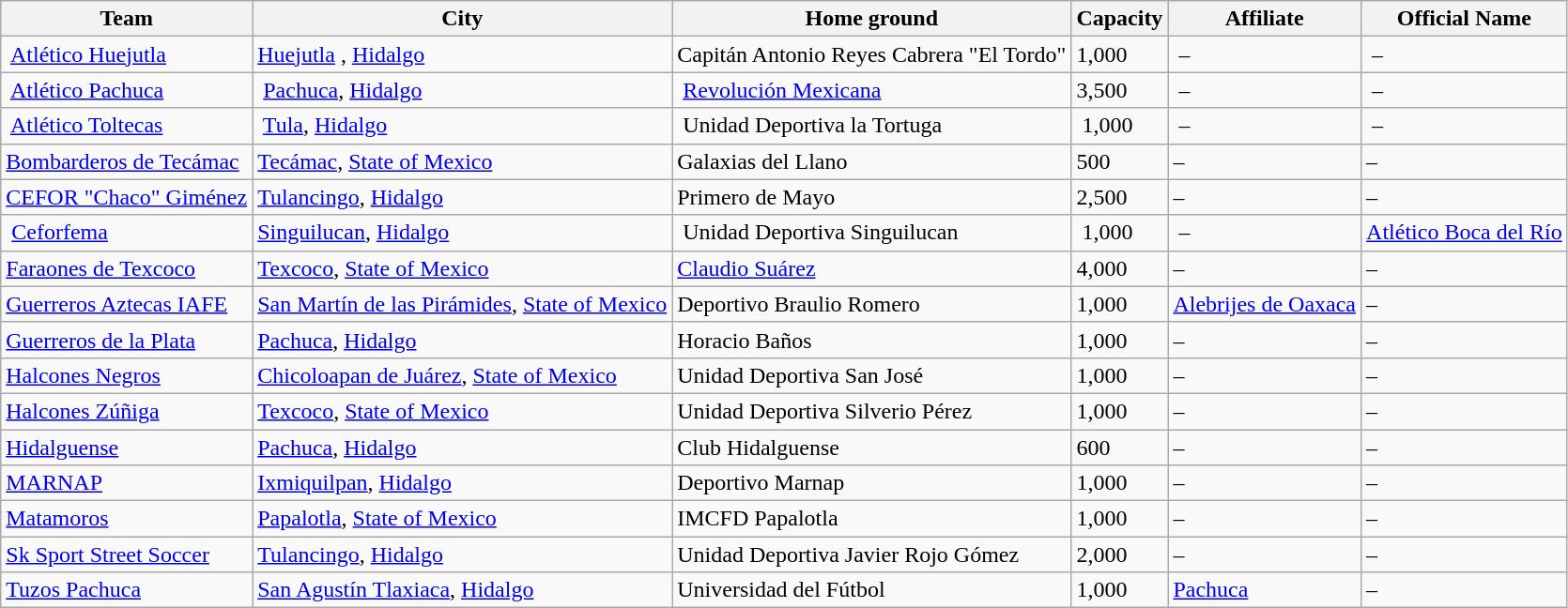<table class="wikitable sortable">
<tr>
<th>Team</th>
<th>City</th>
<th>Home ground</th>
<th>Capacity</th>
<th>Affiliate</th>
<th>Official Name</th>
</tr>
<tr>
<td> <a href='#'>Atlético Huejutla</a> </td>
<td><a href='#'>Huejutla</a> , <a href='#'>Hidalgo</a></td>
<td>Capitán Antonio Reyes Cabrera "El Tordo"</td>
<td>1,000</td>
<td> – </td>
<td> –</td>
</tr>
<tr>
<td> <a href='#'>Atlético Pachuca</a> </td>
<td> <a href='#'>Pachuca</a>, <a href='#'>Hidalgo</a></td>
<td> <a href='#'>Revolución Mexicana</a> </td>
<td>3,500</td>
<td> – </td>
<td> –</td>
</tr>
<tr>
<td> <a href='#'>Atlético Toltecas</a> </td>
<td> <a href='#'>Tula</a>, <a href='#'>Hidalgo</a> </td>
<td> Unidad Deportiva la Tortuga</td>
<td> 1,000</td>
<td> – </td>
<td> –</td>
</tr>
<tr>
<td><a href='#'>Bombarderos de Tecámac</a></td>
<td><a href='#'>Tecámac</a>, <a href='#'>State of Mexico</a></td>
<td>Galaxias del Llano</td>
<td>500</td>
<td>–</td>
<td>–</td>
</tr>
<tr>
<td><a href='#'>CEFOR "Chaco" Giménez</a></td>
<td><a href='#'>Tulancingo</a>, <a href='#'>Hidalgo</a></td>
<td>Primero de Mayo</td>
<td>2,500</td>
<td>–</td>
<td>–</td>
</tr>
<tr>
<td> <a href='#'>Ceforfema</a> </td>
<td><a href='#'>Singuilucan</a>, <a href='#'>Hidalgo</a></td>
<td> Unidad Deportiva Singuilucan</td>
<td> 1,000 </td>
<td> – </td>
<td><a href='#'>Atlético Boca del Río</a></td>
</tr>
<tr>
<td><a href='#'>Faraones de Texcoco</a></td>
<td><a href='#'>Texcoco</a>, <a href='#'>State of Mexico</a></td>
<td><a href='#'>Claudio Suárez</a></td>
<td>4,000</td>
<td>–</td>
<td>–</td>
</tr>
<tr>
<td><a href='#'>Guerreros Aztecas IAFE</a></td>
<td><a href='#'>San Martín de las Pirámides</a>, <a href='#'>State of Mexico</a></td>
<td>Deportivo Braulio Romero</td>
<td>1,000</td>
<td><a href='#'>Alebrijes de Oaxaca</a></td>
<td>–</td>
</tr>
<tr>
<td><a href='#'>Guerreros de la Plata</a></td>
<td><a href='#'>Pachuca</a>, <a href='#'>Hidalgo</a></td>
<td>Horacio Baños</td>
<td>1,000</td>
<td>–</td>
<td>–</td>
</tr>
<tr>
<td><a href='#'>Halcones Negros</a></td>
<td><a href='#'>Chicoloapan de Juárez</a>, <a href='#'>State of Mexico</a></td>
<td>Unidad Deportiva San José</td>
<td>1,000</td>
<td>–</td>
<td>–</td>
</tr>
<tr>
<td><a href='#'>Halcones Zúñiga</a></td>
<td><a href='#'>Texcoco</a>, <a href='#'>State of Mexico</a></td>
<td>Unidad Deportiva Silverio Pérez</td>
<td>1,000</td>
<td>–</td>
<td>–</td>
</tr>
<tr>
<td><a href='#'>Hidalguense</a></td>
<td><a href='#'>Pachuca</a>, <a href='#'>Hidalgo</a></td>
<td>Club Hidalguense</td>
<td>600</td>
<td>–</td>
<td>–</td>
</tr>
<tr>
<td><a href='#'>MARNAP</a></td>
<td><a href='#'>Ixmiquilpan</a>, <a href='#'>Hidalgo</a></td>
<td>Deportivo Marnap</td>
<td>1,000</td>
<td>–</td>
<td>–</td>
</tr>
<tr>
<td><a href='#'>Matamoros</a></td>
<td><a href='#'>Papalotla</a>, <a href='#'>State of Mexico</a></td>
<td>IMCFD Papalotla</td>
<td>1,000</td>
<td>–</td>
<td>–</td>
</tr>
<tr>
<td><a href='#'>Sk Sport Street Soccer</a></td>
<td><a href='#'>Tulancingo</a>, <a href='#'>Hidalgo</a></td>
<td>Unidad Deportiva Javier Rojo Gómez</td>
<td>2,000</td>
<td>–</td>
<td>–</td>
</tr>
<tr>
<td><a href='#'>Tuzos Pachuca</a></td>
<td><a href='#'>San Agustín Tlaxiaca</a>, <a href='#'>Hidalgo</a></td>
<td>Universidad del Fútbol</td>
<td>1,000</td>
<td><a href='#'>Pachuca</a></td>
<td>–</td>
</tr>
</table>
